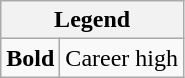<table class="wikitable mw-collapsible">
<tr>
<th colspan="2">Legend</th>
</tr>
<tr>
<td><strong>Bold</strong></td>
<td>Career high</td>
</tr>
</table>
